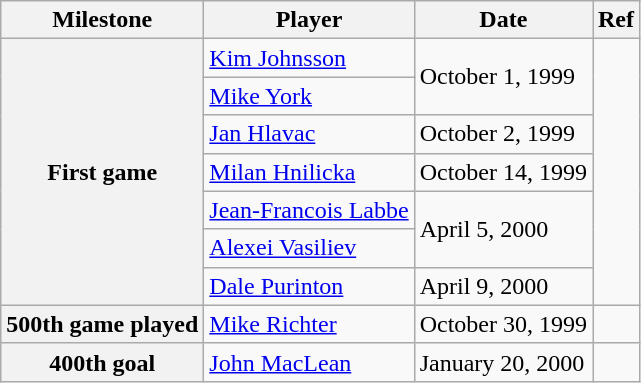<table class="wikitable">
<tr>
<th scope="col">Milestone</th>
<th scope="col">Player</th>
<th scope="col">Date</th>
<th scope="col">Ref</th>
</tr>
<tr>
<th rowspan=7>First game</th>
<td><a href='#'>Kim Johnsson</a></td>
<td rowspan=2>October 1, 1999</td>
<td rowspan=7></td>
</tr>
<tr>
<td><a href='#'>Mike York</a></td>
</tr>
<tr>
<td><a href='#'>Jan Hlavac</a></td>
<td>October 2, 1999</td>
</tr>
<tr>
<td><a href='#'>Milan Hnilicka</a></td>
<td>October 14, 1999</td>
</tr>
<tr>
<td><a href='#'>Jean-Francois Labbe</a></td>
<td rowspan=2>April 5, 2000</td>
</tr>
<tr>
<td><a href='#'>Alexei Vasiliev</a></td>
</tr>
<tr>
<td><a href='#'>Dale Purinton</a></td>
<td>April 9, 2000</td>
</tr>
<tr>
<th>500th game played</th>
<td><a href='#'>Mike Richter</a></td>
<td>October 30, 1999</td>
<td></td>
</tr>
<tr>
<th>400th goal</th>
<td><a href='#'>John MacLean</a></td>
<td>January 20, 2000</td>
<td></td>
</tr>
</table>
